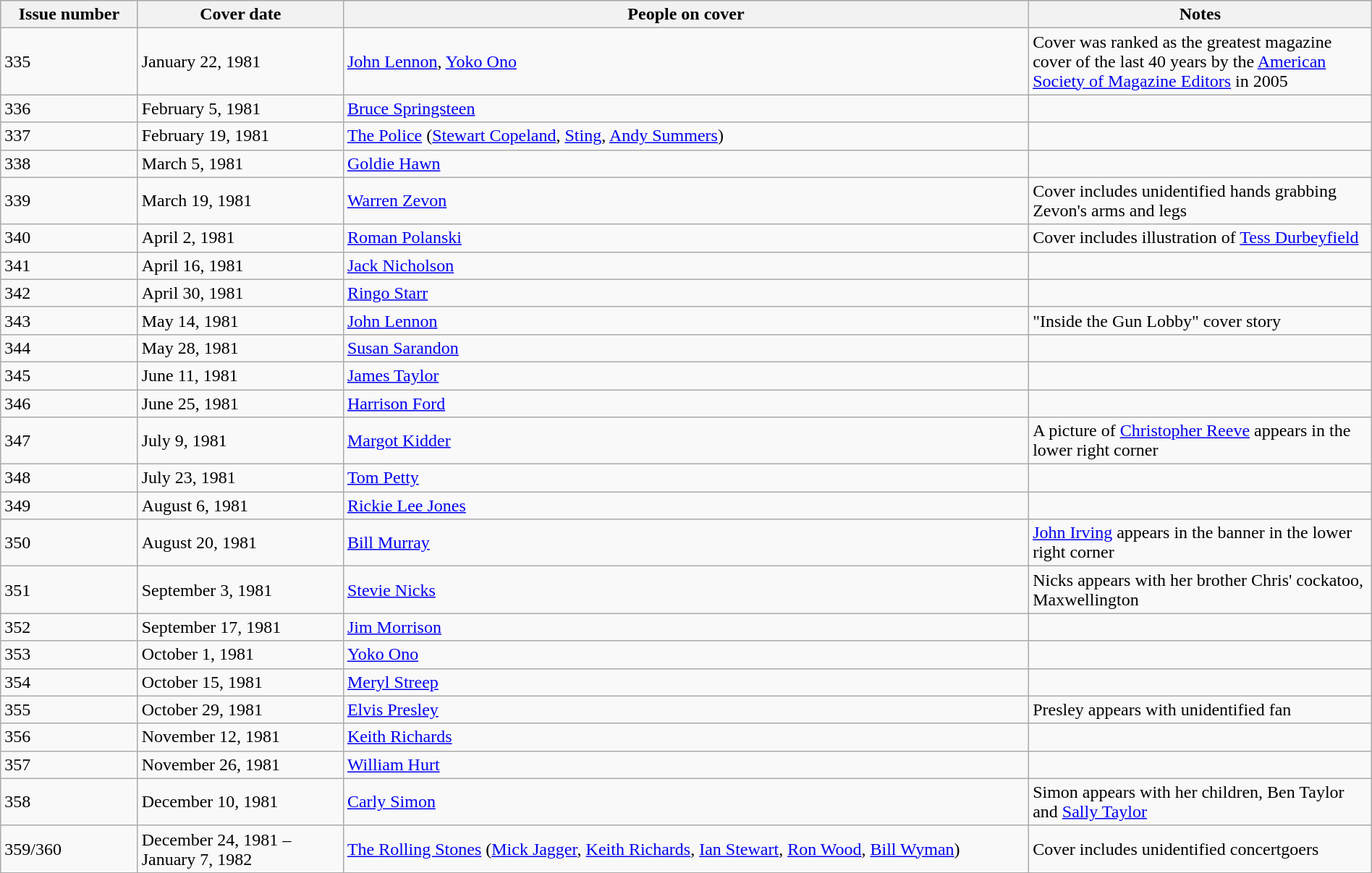<table class="wikitable sortable" style="margin:auto;width:100%;">
<tr style="background:#ccf;">
<th style="width:10%;">Issue number</th>
<th style="width:15%;">Cover date</th>
<th style="width:50%;">People on cover</th>
<th style="width:25%;">Notes</th>
</tr>
<tr>
<td>335</td>
<td>January 22, 1981</td>
<td><a href='#'>John Lennon</a>, <a href='#'>Yoko Ono</a></td>
<td>Cover was ranked as the greatest magazine cover of the last 40 years by the <a href='#'>American Society of Magazine Editors</a> in 2005</td>
</tr>
<tr>
<td>336</td>
<td>February 5, 1981</td>
<td><a href='#'>Bruce Springsteen</a></td>
<td></td>
</tr>
<tr>
<td>337</td>
<td>February 19, 1981</td>
<td><a href='#'>The Police</a> (<a href='#'>Stewart Copeland</a>, <a href='#'>Sting</a>, <a href='#'>Andy Summers</a>)</td>
<td></td>
</tr>
<tr>
<td>338</td>
<td>March 5, 1981</td>
<td><a href='#'>Goldie Hawn</a></td>
<td></td>
</tr>
<tr>
<td>339</td>
<td>March 19, 1981</td>
<td><a href='#'>Warren Zevon</a></td>
<td>Cover includes unidentified hands grabbing Zevon's arms and legs</td>
</tr>
<tr>
<td>340</td>
<td>April 2, 1981</td>
<td><a href='#'>Roman Polanski</a></td>
<td>Cover includes illustration of <a href='#'>Tess Durbeyfield</a></td>
</tr>
<tr>
<td>341</td>
<td>April 16, 1981</td>
<td><a href='#'>Jack Nicholson</a></td>
<td></td>
</tr>
<tr>
<td>342</td>
<td>April 30, 1981</td>
<td><a href='#'>Ringo Starr</a></td>
<td></td>
</tr>
<tr>
<td>343</td>
<td>May 14, 1981</td>
<td><a href='#'>John Lennon</a></td>
<td>"Inside the Gun Lobby" cover story</td>
</tr>
<tr>
<td>344</td>
<td>May 28, 1981</td>
<td><a href='#'>Susan Sarandon</a></td>
<td></td>
</tr>
<tr>
<td>345</td>
<td>June 11, 1981</td>
<td><a href='#'>James Taylor</a></td>
<td></td>
</tr>
<tr>
<td>346</td>
<td>June 25, 1981</td>
<td><a href='#'>Harrison Ford</a></td>
<td></td>
</tr>
<tr>
<td>347</td>
<td>July 9, 1981</td>
<td><a href='#'>Margot Kidder</a></td>
<td>A picture of <a href='#'>Christopher Reeve</a> appears in the lower right corner</td>
</tr>
<tr>
<td>348</td>
<td>July 23, 1981</td>
<td><a href='#'>Tom Petty</a></td>
<td></td>
</tr>
<tr>
<td>349</td>
<td>August 6, 1981</td>
<td><a href='#'>Rickie Lee Jones</a></td>
<td></td>
</tr>
<tr>
<td>350</td>
<td>August 20, 1981</td>
<td><a href='#'>Bill Murray</a></td>
<td><a href='#'>John Irving</a> appears in the banner in the lower right corner</td>
</tr>
<tr>
<td>351</td>
<td>September 3, 1981</td>
<td><a href='#'>Stevie Nicks</a></td>
<td>Nicks appears with her brother Chris' cockatoo, Maxwellington</td>
</tr>
<tr>
<td>352</td>
<td>September 17, 1981</td>
<td><a href='#'>Jim Morrison</a></td>
<td></td>
</tr>
<tr>
<td>353</td>
<td>October 1, 1981</td>
<td><a href='#'>Yoko Ono</a></td>
<td></td>
</tr>
<tr>
<td>354</td>
<td>October 15, 1981</td>
<td><a href='#'>Meryl Streep</a></td>
<td></td>
</tr>
<tr>
<td>355</td>
<td>October 29, 1981</td>
<td><a href='#'>Elvis Presley</a></td>
<td>Presley appears with unidentified fan</td>
</tr>
<tr>
<td>356</td>
<td>November 12, 1981</td>
<td><a href='#'>Keith Richards</a></td>
<td></td>
</tr>
<tr>
<td>357</td>
<td>November 26, 1981</td>
<td><a href='#'>William Hurt</a></td>
<td></td>
</tr>
<tr>
<td>358</td>
<td>December 10, 1981</td>
<td><a href='#'>Carly Simon</a></td>
<td>Simon appears with her children, Ben Taylor and <a href='#'>Sally Taylor</a></td>
</tr>
<tr>
<td>359/360</td>
<td>December 24, 1981 – January 7, 1982</td>
<td><a href='#'>The Rolling Stones</a> (<a href='#'>Mick Jagger</a>, <a href='#'>Keith Richards</a>, <a href='#'>Ian Stewart</a>, <a href='#'>Ron Wood</a>, <a href='#'>Bill Wyman</a>)</td>
<td>Cover includes unidentified concertgoers</td>
</tr>
</table>
